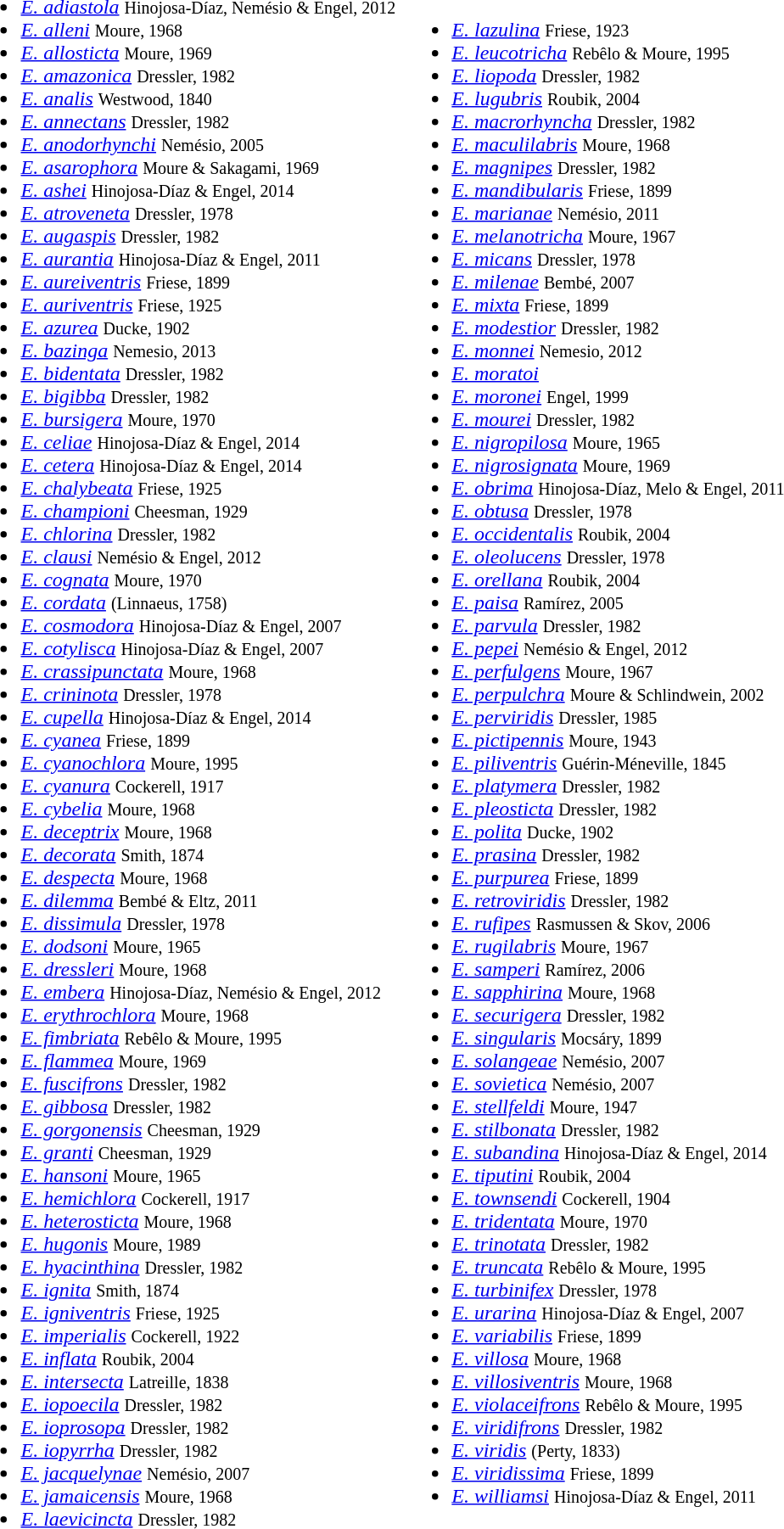<table>
<tr>
<td><br><ul><li><em><a href='#'>E. adiastola</a></em> <small>Hinojosa-Díaz, Nemésio & Engel, 2012</small></li><li><em><a href='#'>E. alleni</a></em> <small>Moure, 1968</small></li><li><em><a href='#'>E. allosticta</a></em> <small>Moure, 1969</small></li><li><em><a href='#'>E. amazonica</a></em> <small>Dressler, 1982</small></li><li><em><a href='#'>E. analis</a></em> <small>Westwood, 1840</small></li><li><em><a href='#'>E. annectans</a></em> <small>Dressler, 1982</small></li><li><em><a href='#'>E. anodorhynchi</a></em> <small>Nemésio, 2005</small></li><li><em><a href='#'>E. asarophora</a></em> <small>Moure & Sakagami, 1969</small></li><li><em><a href='#'>E. ashei</a></em> <small>Hinojosa-Díaz & Engel, 2014</small></li><li><em><a href='#'>E. atroveneta</a></em> <small>Dressler, 1978</small></li><li><em><a href='#'>E. augaspis</a></em> <small>Dressler, 1982</small></li><li><em><a href='#'>E. aurantia</a></em> <small>Hinojosa-Díaz & Engel, 2011</small></li><li><em><a href='#'>E. aureiventris</a></em> <small>Friese, 1899</small></li><li><em><a href='#'>E. auriventris</a></em> <small>Friese, 1925</small></li><li><em><a href='#'>E. azurea</a></em> <small>Ducke, 1902</small></li><li><em><a href='#'>E. bazinga</a></em> <small>Nemesio, 2013</small></li><li><em><a href='#'>E. bidentata</a></em> <small>Dressler, 1982</small></li><li><em><a href='#'>E. bigibba</a></em> <small>Dressler, 1982</small></li><li><em><a href='#'>E. bursigera</a></em> <small>Moure, 1970</small></li><li><em><a href='#'>E. celiae</a></em> <small>Hinojosa-Díaz & Engel, 2014</small></li><li><em><a href='#'>E. cetera</a></em> <small>Hinojosa-Díaz & Engel, 2014</small></li><li><em><a href='#'>E. chalybeata</a></em> <small>Friese, 1925</small></li><li><em><a href='#'>E. championi</a></em> <small>Cheesman, 1929</small></li><li><em><a href='#'>E. chlorina</a></em> <small>Dressler, 1982</small></li><li><em><a href='#'>E. clausi</a></em> <small>Nemésio & Engel, 2012</small></li><li><em><a href='#'>E. cognata</a></em> <small>Moure, 1970</small></li><li><em><a href='#'>E. cordata</a></em> <small>(Linnaeus, 1758)</small></li><li><em><a href='#'>E. cosmodora</a></em> <small>Hinojosa-Díaz & Engel, 2007</small></li><li><em><a href='#'>E. cotylisca</a></em> <small>Hinojosa-Díaz & Engel, 2007</small></li><li><em><a href='#'>E. crassipunctata</a></em> <small>Moure, 1968</small></li><li><em><a href='#'>E. crininota</a></em> <small>Dressler, 1978</small></li><li><em><a href='#'>E. cupella</a></em> <small>Hinojosa-Díaz & Engel, 2014</small></li><li><em><a href='#'>E. cyanea</a></em> <small>Friese, 1899</small></li><li><em><a href='#'>E. cyanochlora</a></em> <small>Moure, 1995</small></li><li><em><a href='#'>E. cyanura</a></em> <small>Cockerell, 1917</small></li><li><em><a href='#'>E. cybelia</a></em> <small>Moure, 1968</small></li><li><em><a href='#'>E. deceptrix</a></em> <small>Moure, 1968</small></li><li><em><a href='#'>E. decorata</a></em> <small>Smith, 1874</small></li><li><em><a href='#'>E. despecta</a></em> <small>Moure, 1968</small></li><li><em><a href='#'>E. dilemma</a></em> <small>Bembé & Eltz, 2011</small></li><li><em><a href='#'>E. dissimula</a></em> <small>Dressler, 1978</small></li><li><em><a href='#'>E. dodsoni</a></em> <small>Moure, 1965</small></li><li><em><a href='#'>E. dressleri</a></em> <small>Moure, 1968</small></li><li><em><a href='#'>E. embera</a></em> <small>Hinojosa-Díaz, Nemésio & Engel, 2012</small></li><li><em><a href='#'>E. erythrochlora</a></em> <small>Moure, 1968</small></li><li><em><a href='#'>E. fimbriata</a></em> <small>Rebêlo & Moure, 1995</small></li><li><em><a href='#'>E. flammea</a></em> <small>Moure, 1969</small></li><li><em><a href='#'>E. fuscifrons</a></em> <small>Dressler, 1982</small></li><li><em><a href='#'>E. gibbosa</a></em> <small>Dressler, 1982</small></li><li><em><a href='#'>E. gorgonensis</a></em> <small>Cheesman, 1929</small></li><li><em><a href='#'>E. granti</a></em> <small>Cheesman, 1929</small></li><li><em><a href='#'>E. hansoni</a></em> <small>Moure, 1965</small></li><li><em><a href='#'>E. hemichlora</a></em> <small>Cockerell, 1917</small></li><li><em><a href='#'>E. heterosticta</a></em> <small>Moure, 1968</small></li><li><em><a href='#'>E. hugonis</a></em> <small>Moure, 1989</small></li><li><em><a href='#'>E. hyacinthina</a></em> <small>Dressler, 1982</small></li><li><em><a href='#'>E. ignita</a></em> <small>Smith, 1874</small></li><li><em><a href='#'>E. igniventris</a></em> <small>Friese, 1925</small></li><li><em><a href='#'>E. imperialis</a></em> <small>Cockerell, 1922</small></li><li><em><a href='#'>E. inflata</a></em> <small>Roubik, 2004</small></li><li><em><a href='#'>E. intersecta</a></em> <small>Latreille, 1838</small></li><li><em><a href='#'>E. iopoecila</a></em> <small>Dressler, 1982</small></li><li><em><a href='#'>E. ioprosopa</a></em> <small>Dressler, 1982</small></li><li><em><a href='#'>E. iopyrrha</a></em> <small>Dressler, 1982</small></li><li><em><a href='#'>E. jacquelynae</a></em> <small>Nemésio, 2007</small></li><li><em><a href='#'>E. jamaicensis</a></em> <small>Moure, 1968</small></li><li><em><a href='#'>E. laevicincta</a></em> <small>Dressler, 1982</small></li></ul></td>
<td><br><ul><li><em><a href='#'>E. lazulina</a></em> <small>Friese, 1923</small></li><li><em><a href='#'>E. leucotricha</a></em> <small>Rebêlo & Moure, 1995</small></li><li><em><a href='#'>E. liopoda</a></em> <small>Dressler, 1982</small></li><li><em><a href='#'>E. lugubris</a></em> <small>Roubik, 2004</small></li><li><em><a href='#'>E. macrorhyncha</a></em> <small>Dressler, 1982</small></li><li><em><a href='#'>E. maculilabris</a></em> <small>Moure, 1968</small></li><li><em><a href='#'>E. magnipes</a></em> <small>Dressler, 1982</small></li><li><em><a href='#'>E. mandibularis</a></em> <small>Friese, 1899</small></li><li><em><a href='#'>E. marianae</a></em> <small>Nemésio, 2011</small></li><li><em><a href='#'>E. melanotricha</a></em> <small>Moure, 1967</small></li><li><em><a href='#'>E. micans</a></em> <small>Dressler, 1978</small></li><li><em><a href='#'>E. milenae</a></em> <small>Bembé, 2007</small></li><li><em><a href='#'>E. mixta</a></em> <small>Friese, 1899</small></li><li><em><a href='#'>E. modestior</a></em> <small>Dressler, 1982</small></li><li><em><a href='#'>E. monnei</a></em> <small>Nemesio, 2012</small></li><li><em><a href='#'>E. moratoi</a></em> <small></small></li><li><em><a href='#'>E. moronei</a></em> <small>Engel, 1999</small></li><li><em><a href='#'>E. mourei</a></em> <small>Dressler, 1982</small></li><li><em><a href='#'>E. nigropilosa</a></em> <small>Moure, 1965</small></li><li><em><a href='#'>E. nigrosignata</a></em> <small>Moure, 1969</small></li><li><em><a href='#'>E. obrima</a></em> <small>Hinojosa-Díaz, Melo & Engel, 2011</small></li><li><em><a href='#'>E. obtusa</a></em> <small>Dressler, 1978</small></li><li><em><a href='#'>E. occidentalis</a></em> <small>Roubik, 2004</small></li><li><em><a href='#'>E. oleolucens</a></em> <small>Dressler, 1978</small></li><li><em><a href='#'>E. orellana</a></em> <small>Roubik, 2004</small></li><li><em><a href='#'>E. paisa</a></em> <small>Ramírez, 2005</small></li><li><em><a href='#'>E. parvula</a></em> <small>Dressler, 1982</small></li><li><em><a href='#'>E. pepei</a></em> <small>Nemésio & Engel, 2012</small></li><li><em><a href='#'>E. perfulgens</a></em> <small>Moure, 1967</small></li><li><em><a href='#'>E. perpulchra</a></em> <small>Moure & Schlindwein, 2002</small></li><li><em><a href='#'>E. perviridis</a></em> <small>Dressler, 1985</small></li><li><em><a href='#'>E. pictipennis</a></em> <small>Moure, 1943</small></li><li><em><a href='#'>E. piliventris</a></em> <small>Guérin-Méneville, 1845</small></li><li><em><a href='#'>E. platymera</a></em> <small>Dressler, 1982</small></li><li><em><a href='#'>E. pleosticta</a></em> <small>Dressler, 1982</small></li><li><em><a href='#'>E. polita</a></em> <small>Ducke, 1902</small></li><li><em><a href='#'>E. prasina</a></em> <small>Dressler, 1982</small></li><li><em><a href='#'>E. purpurea</a></em> <small>Friese, 1899</small></li><li><em><a href='#'>E. retroviridis</a></em> <small>Dressler, 1982</small></li><li><em><a href='#'>E. rufipes</a></em> <small>Rasmussen & Skov, 2006</small></li><li><em><a href='#'>E. rugilabris</a></em> <small>Moure, 1967</small></li><li><em><a href='#'>E. samperi</a></em> <small>Ramírez, 2006</small></li><li><em><a href='#'>E. sapphirina</a></em> <small>Moure, 1968</small></li><li><em><a href='#'>E. securigera</a></em> <small>Dressler, 1982</small></li><li><em><a href='#'>E. singularis</a></em> <small>Mocsáry, 1899</small></li><li><em><a href='#'>E. solangeae</a></em> <small>Nemésio, 2007</small></li><li><em><a href='#'>E. sovietica</a></em> <small>Nemésio, 2007</small></li><li><em><a href='#'>E. stellfeldi</a></em> <small>Moure, 1947</small></li><li><em><a href='#'>E. stilbonata</a></em> <small>Dressler, 1982</small></li><li><em><a href='#'>E. subandina</a></em> <small>Hinojosa-Díaz & Engel, 2014</small></li><li><em><a href='#'>E. tiputini</a></em> <small>Roubik, 2004</small></li><li><em><a href='#'>E. townsendi</a></em> <small>Cockerell, 1904</small></li><li><em><a href='#'>E. tridentata</a></em> <small>Moure, 1970</small></li><li><em><a href='#'>E. trinotata</a></em> <small>Dressler, 1982</small></li><li><em><a href='#'>E. truncata</a></em> <small>Rebêlo & Moure, 1995</small></li><li><em><a href='#'>E. turbinifex</a></em> <small>Dressler, 1978</small></li><li><em><a href='#'>E. urarina</a></em> <small>Hinojosa-Díaz & Engel, 2007</small></li><li><em><a href='#'>E. variabilis</a></em> <small>Friese, 1899</small></li><li><em><a href='#'>E. villosa</a></em> <small>Moure, 1968</small></li><li><em><a href='#'>E. villosiventris</a></em> <small>Moure, 1968</small></li><li><em><a href='#'>E. violaceifrons</a></em> <small>Rebêlo & Moure, 1995</small></li><li><em><a href='#'>E. viridifrons</a></em> <small>Dressler, 1982</small></li><li><em><a href='#'>E. viridis</a></em> <small>(Perty, 1833)</small></li><li><em><a href='#'>E. viridissima</a></em> <small>Friese, 1899</small></li><li><em><a href='#'>E. williamsi</a></em> <small>Hinojosa-Díaz & Engel, 2011</small></li></ul></td>
</tr>
</table>
